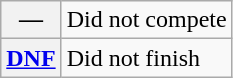<table class="wikitable">
<tr>
<th scope="row">—</th>
<td>Did not compete</td>
</tr>
<tr>
<th scope="row"><a href='#'>DNF</a></th>
<td>Did not finish</td>
</tr>
</table>
